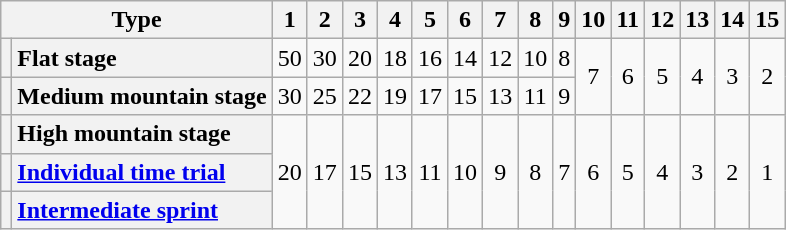<table class="wikitable plainrowheaders floatright" style="text-align: center;">
<tr>
<th scope="col" colspan="2">Type</th>
<th scope="col">1</th>
<th scope="col">2</th>
<th scope="col">3</th>
<th scope="col">4</th>
<th scope="col">5</th>
<th scope="col">6</th>
<th scope="col">7</th>
<th scope="col">8</th>
<th scope="col">9</th>
<th scope="col">10</th>
<th scope="col">11</th>
<th scope="col">12</th>
<th scope="col">13</th>
<th scope="col">14</th>
<th scope="col">15</th>
</tr>
<tr>
<th scope="row"></th>
<th scope="row" style="text-align:left;">Flat stage</th>
<td>50</td>
<td>30</td>
<td>20</td>
<td>18</td>
<td>16</td>
<td>14</td>
<td>12</td>
<td>10</td>
<td>8</td>
<td rowspan="2">7</td>
<td rowspan="2">6</td>
<td rowspan="2">5</td>
<td rowspan="2">4</td>
<td rowspan="2">3</td>
<td rowspan="2">2</td>
</tr>
<tr>
<th scope="row"></th>
<th scope="row" style="text-align:left;">Medium mountain stage</th>
<td>30</td>
<td>25</td>
<td>22</td>
<td>19</td>
<td>17</td>
<td>15</td>
<td>13</td>
<td>11</td>
<td>9</td>
</tr>
<tr>
<th scope="row"></th>
<th scope="row" style="text-align:left;">High mountain stage</th>
<td rowspan="3">20</td>
<td rowspan="3">17</td>
<td rowspan="3">15</td>
<td rowspan="3">13</td>
<td rowspan="3">11</td>
<td rowspan="3">10</td>
<td rowspan="3">9</td>
<td rowspan="3">8</td>
<td rowspan="3">7</td>
<td rowspan="3">6</td>
<td rowspan="3">5</td>
<td rowspan="3">4</td>
<td rowspan="3">3</td>
<td rowspan="3">2</td>
<td rowspan="3">1</td>
</tr>
<tr>
<th scope="row"></th>
<th scope="row" style="text-align:left;"><a href='#'>Individual time trial</a></th>
</tr>
<tr>
<th scope="row"></th>
<th scope="row" style="text-align:left;"><a href='#'>Intermediate sprint</a></th>
</tr>
</table>
